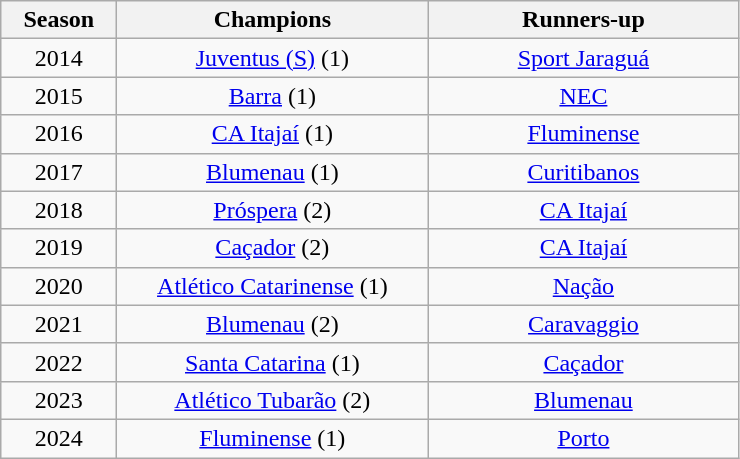<table class="wikitable" style="text-align:center; margin-left:1em;">
<tr>
<th style="width:70px">Season</th>
<th style="width:200px">Champions</th>
<th style="width:200px">Runners-up</th>
</tr>
<tr>
<td>2014</td>
<td><a href='#'>Juventus (S)</a> (1)</td>
<td><a href='#'>Sport Jaraguá</a></td>
</tr>
<tr>
<td>2015</td>
<td><a href='#'>Barra</a> (1)</td>
<td><a href='#'>NEC</a></td>
</tr>
<tr>
<td>2016</td>
<td><a href='#'>CA Itajaí</a> (1)</td>
<td><a href='#'>Fluminense</a></td>
</tr>
<tr>
<td>2017</td>
<td><a href='#'>Blumenau</a> (1)</td>
<td><a href='#'>Curitibanos</a></td>
</tr>
<tr>
<td>2018</td>
<td><a href='#'>Próspera</a> (2)</td>
<td><a href='#'>CA Itajaí</a></td>
</tr>
<tr>
<td>2019</td>
<td><a href='#'>Caçador</a> (2)</td>
<td><a href='#'>CA Itajaí</a></td>
</tr>
<tr>
<td>2020</td>
<td><a href='#'>Atlético Catarinense</a> (1)</td>
<td><a href='#'>Nação</a></td>
</tr>
<tr>
<td>2021</td>
<td><a href='#'>Blumenau</a> (2)</td>
<td><a href='#'>Caravaggio</a></td>
</tr>
<tr>
<td>2022</td>
<td><a href='#'>Santa Catarina</a> (1)</td>
<td><a href='#'>Caçador</a></td>
</tr>
<tr>
<td>2023</td>
<td><a href='#'>Atlético Tubarão</a> (2)</td>
<td><a href='#'>Blumenau</a></td>
</tr>
<tr>
<td>2024</td>
<td><a href='#'>Fluminense</a> (1)</td>
<td><a href='#'>Porto</a></td>
</tr>
</table>
